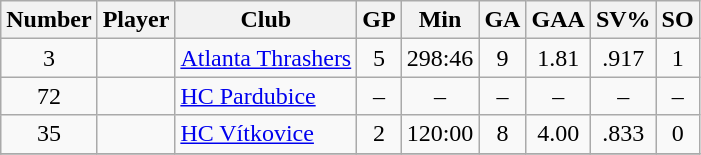<table class="wikitable sortable" style="text-align: center;">
<tr>
<th>Number</th>
<th>Player</th>
<th>Club</th>
<th>GP</th>
<th>Min</th>
<th>GA</th>
<th>GAA</th>
<th>SV%</th>
<th>SO</th>
</tr>
<tr>
<td>3</td>
<td align=left></td>
<td align=left><a href='#'>Atlanta Thrashers</a></td>
<td>5</td>
<td>298:46</td>
<td>9</td>
<td>1.81</td>
<td>.917</td>
<td>1</td>
</tr>
<tr>
<td>72</td>
<td align=left></td>
<td align=left><a href='#'>HC Pardubice</a></td>
<td>–</td>
<td>–</td>
<td>–</td>
<td>–</td>
<td>–</td>
<td>–</td>
</tr>
<tr>
<td>35</td>
<td align=left></td>
<td align=left><a href='#'>HC Vítkovice</a></td>
<td>2</td>
<td>120:00</td>
<td>8</td>
<td>4.00</td>
<td>.833</td>
<td>0</td>
</tr>
<tr>
</tr>
</table>
